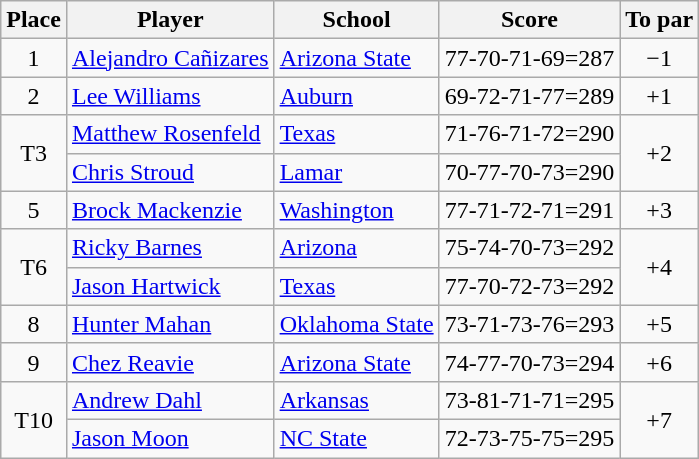<table class="wikitable">
<tr>
<th>Place</th>
<th>Player</th>
<th>School</th>
<th>Score</th>
<th>To par</th>
</tr>
<tr>
<td align=center>1</td>
<td><a href='#'>Alejandro Cañizares</a></td>
<td><a href='#'>Arizona State</a></td>
<td>77-70-71-69=287</td>
<td align=center>−1</td>
</tr>
<tr>
<td align=center>2</td>
<td><a href='#'>Lee Williams</a></td>
<td><a href='#'>Auburn</a></td>
<td>69-72-71-77=289</td>
<td align=center>+1</td>
</tr>
<tr>
<td align=center rowspan=2>T3</td>
<td><a href='#'>Matthew Rosenfeld</a></td>
<td><a href='#'>Texas</a></td>
<td>71-76-71-72=290</td>
<td align=center rowspan=2>+2</td>
</tr>
<tr>
<td><a href='#'>Chris Stroud</a></td>
<td><a href='#'>Lamar</a></td>
<td>70-77-70-73=290</td>
</tr>
<tr>
<td align=center>5</td>
<td><a href='#'>Brock Mackenzie</a></td>
<td><a href='#'>Washington</a></td>
<td>77-71-72-71=291</td>
<td align=center>+3</td>
</tr>
<tr>
<td align=center rowspan=2>T6</td>
<td><a href='#'>Ricky Barnes</a></td>
<td><a href='#'>Arizona</a></td>
<td>75-74-70-73=292</td>
<td align=center rowspan=2>+4</td>
</tr>
<tr>
<td><a href='#'>Jason Hartwick</a></td>
<td><a href='#'>Texas</a></td>
<td>77-70-72-73=292</td>
</tr>
<tr>
<td align=center>8</td>
<td><a href='#'>Hunter Mahan</a></td>
<td><a href='#'>Oklahoma State</a></td>
<td>73-71-73-76=293</td>
<td align=center>+5</td>
</tr>
<tr>
<td align=center>9</td>
<td><a href='#'>Chez Reavie</a></td>
<td><a href='#'>Arizona State</a></td>
<td>74-77-70-73=294</td>
<td align=center>+6</td>
</tr>
<tr>
<td align=center rowspan=2>T10</td>
<td><a href='#'>Andrew Dahl</a></td>
<td><a href='#'>Arkansas</a></td>
<td>73-81-71-71=295</td>
<td align=center rowspan=2>+7</td>
</tr>
<tr>
<td><a href='#'>Jason Moon</a></td>
<td><a href='#'>NC State</a></td>
<td>72-73-75-75=295</td>
</tr>
</table>
